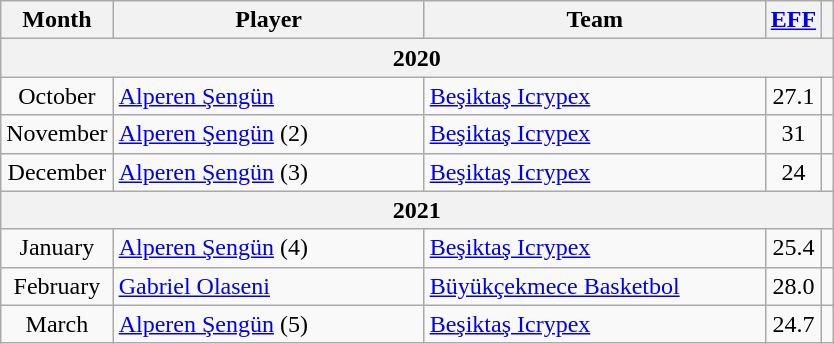<table class="wikitable" style="text-align: center;">
<tr>
<th>Month</th>
<th style="width:200px;">Player</th>
<th style="width:220px;">Team</th>
<th><a href='#'>EFF</a></th>
<th></th>
</tr>
<tr>
<th colspan=5>2020</th>
</tr>
<tr>
<td>October</td>
<td align="left"> <a href='#'>Alperen Şengün</a></td>
<td align="left"><a href='#'>Beşiktaş Icrypex</a></td>
<td>27.1</td>
<td></td>
</tr>
<tr>
<td>November</td>
<td align="left"> <a href='#'>Alperen Şengün</a> (2)</td>
<td align="left"><a href='#'>Beşiktaş Icrypex</a></td>
<td>31</td>
<td></td>
</tr>
<tr>
<td>December</td>
<td align="left"> <a href='#'>Alperen Şengün</a> (3)</td>
<td align="left"><a href='#'>Beşiktaş Icrypex</a></td>
<td>24</td>
<td></td>
</tr>
<tr>
<th colspan=5>2021</th>
</tr>
<tr>
<td>January</td>
<td align="left"> <a href='#'>Alperen Şengün</a> (4)</td>
<td align="left"><a href='#'>Beşiktaş Icrypex</a></td>
<td>25.4</td>
<td></td>
</tr>
<tr>
<td>February</td>
<td align="left"> <a href='#'>Gabriel Olaseni</a></td>
<td align="left"><a href='#'>Büyükçekmece Basketbol</a></td>
<td>28.0</td>
<td></td>
</tr>
<tr>
<td>March</td>
<td align="left"> <a href='#'>Alperen Şengün</a> (5)</td>
<td align="left"><a href='#'>Beşiktaş Icrypex</a></td>
<td>24.7</td>
<td></td>
</tr>
</table>
